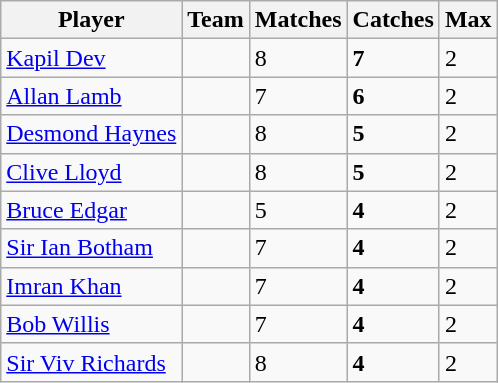<table class="wikitable">
<tr>
<th>Player</th>
<th>Team</th>
<th>Matches</th>
<th>Catches</th>
<th>Max</th>
</tr>
<tr>
<td><a href='#'>Kapil Dev</a></td>
<td></td>
<td>8</td>
<td><strong>7</strong></td>
<td>2</td>
</tr>
<tr>
<td><a href='#'>Allan Lamb</a></td>
<td></td>
<td>7</td>
<td><strong>6</strong></td>
<td>2</td>
</tr>
<tr>
<td><a href='#'>Desmond Haynes</a></td>
<td></td>
<td>8</td>
<td><strong>5</strong></td>
<td>2</td>
</tr>
<tr>
<td><a href='#'>Clive Lloyd</a></td>
<td></td>
<td>8</td>
<td><strong>5</strong></td>
<td>2</td>
</tr>
<tr>
<td><a href='#'>Bruce Edgar</a></td>
<td></td>
<td>5</td>
<td><strong>4</strong></td>
<td>2</td>
</tr>
<tr>
<td><a href='#'>Sir Ian Botham</a></td>
<td></td>
<td>7</td>
<td><strong>4</strong></td>
<td>2</td>
</tr>
<tr>
<td><a href='#'>Imran Khan</a></td>
<td></td>
<td>7</td>
<td><strong>4</strong></td>
<td>2</td>
</tr>
<tr>
<td><a href='#'>Bob Willis</a></td>
<td></td>
<td>7</td>
<td><strong>4</strong></td>
<td>2</td>
</tr>
<tr>
<td><a href='#'>Sir Viv Richards</a></td>
<td></td>
<td>8</td>
<td><strong>4</strong></td>
<td>2</td>
</tr>
</table>
